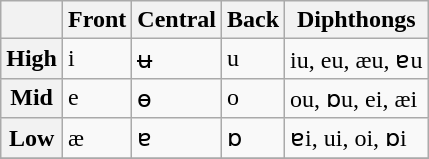<table class="wikitable">
<tr>
<th></th>
<th>Front</th>
<th>Central</th>
<th>Back</th>
<th>Diphthongs</th>
</tr>
<tr>
<th>High</th>
<td>i</td>
<td>ʉ</td>
<td>u</td>
<td>iu, eu, æu, ɐu</td>
</tr>
<tr>
<th>Mid</th>
<td>e</td>
<td>ɵ</td>
<td>o</td>
<td>ou, ɒu, ei, æi</td>
</tr>
<tr>
<th>Low</th>
<td>æ</td>
<td>ɐ</td>
<td>ɒ</td>
<td>ɐi, ui, oi, ɒi</td>
</tr>
<tr>
</tr>
</table>
